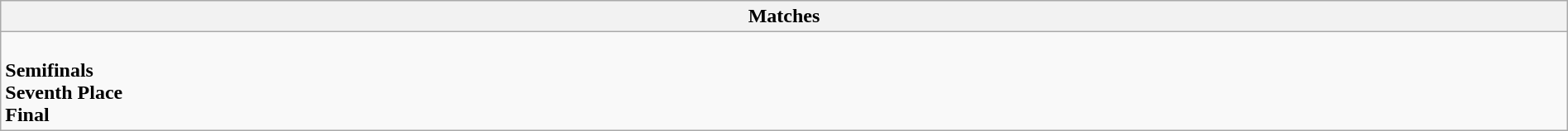<table class="wikitable collapsible collapsed" style="width:100%;">
<tr>
<th>Matches</th>
</tr>
<tr>
<td><br><strong>Semifinals</strong>

<br><strong>Seventh Place</strong>
<br><strong>Final</strong>
</td>
</tr>
</table>
